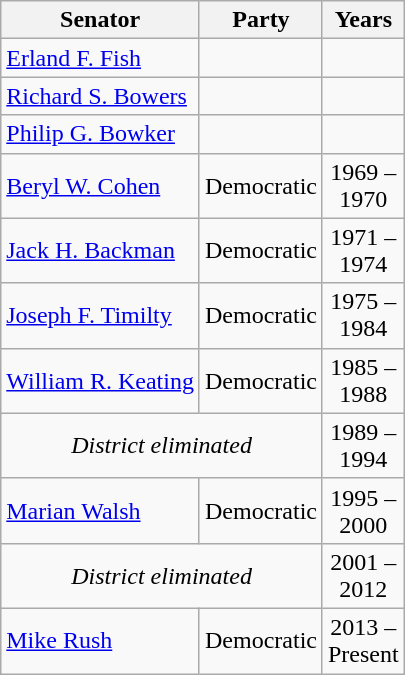<table class=wikitable style="text-align:center">
<tr>
<th>Senator</th>
<th>Party</th>
<th>Years</th>
</tr>
<tr>
<td align=left nowrap><a href='#'>Erland F. Fish</a></td>
<td></td>
<td></td>
</tr>
<tr>
<td align=left nowrap><a href='#'>Richard S. Bowers</a></td>
<td></td>
<td></td>
</tr>
<tr>
<td align=left nowrap><a href='#'>Philip G. Bowker</a></td>
<td></td>
<td></td>
</tr>
<tr>
<td align=left nowrap><a href='#'>Beryl W. Cohen</a></td>
<td>Democratic</td>
<td>1969 –<br>1970</td>
</tr>
<tr>
<td align=left nowrap><a href='#'>Jack H. Backman</a></td>
<td>Democratic</td>
<td>1971 –<br>1974 </td>
</tr>
<tr>
<td align=left nowrap> <a href='#'>Joseph F. Timilty</a></td>
<td>Democratic</td>
<td>1975 –<br>1984 </td>
</tr>
<tr>
<td align=left nowrap> <a href='#'>William R. Keating</a></td>
<td>Democratic</td>
<td>1985 –<br>1988 </td>
</tr>
<tr>
<td colspan=2><em>District eliminated</em></td>
<td>1989 –<br>1994</td>
</tr>
<tr>
<td align=left nowrap> <a href='#'>Marian Walsh</a></td>
<td>Democratic</td>
<td>1995 –<br>2000</td>
</tr>
<tr>
<td colspan=2><em>District eliminated</em></td>
<td>2001 –<br>2012</td>
</tr>
<tr>
<td align=left nowrap> <a href='#'>Mike Rush</a></td>
<td>Democratic</td>
<td>2013 –<br>Present</td>
</tr>
</table>
